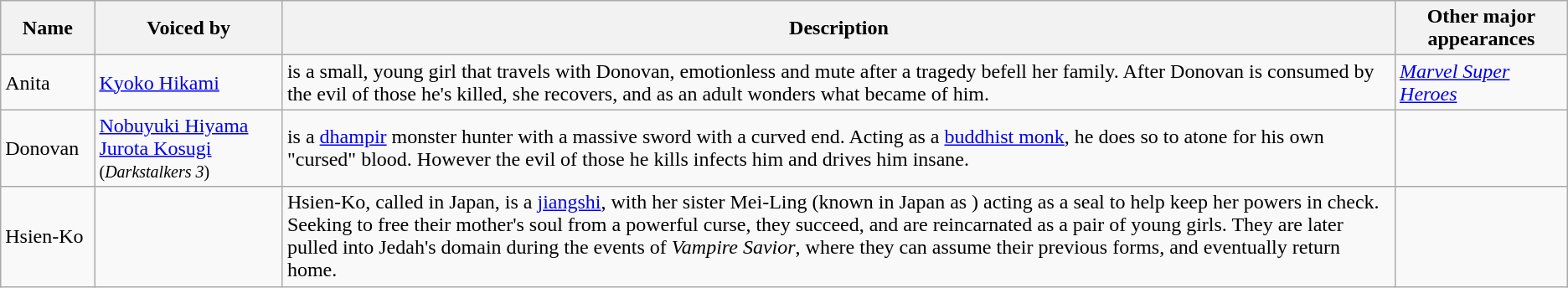<table class="wikitable sortable">
<tr>
<th scope="col" width="6%">Name</th>
<th scope="col" width="12%">Voiced by</th>
<th>Description</th>
<th scope="col" width="11%">Other major appearances</th>
</tr>
<tr id=Anita>
<td>Anita</td>
<td><a href='#'>Kyoko Hikami</a></td>
<td> is a small, young girl that travels with Donovan, emotionless and mute after a tragedy befell her family. After Donovan is consumed by the evil of those he's killed, she recovers, and as an adult wonders what became of him.</td>
<td><em><a href='#'>Marvel Super Heroes</a></em></td>
</tr>
<tr id="Donovan">
<td>Donovan</td>
<td><a href='#'>Nobuyuki Hiyama</a><br><a href='#'>Jurota Kosugi</a> <small>(<em>Darkstalkers 3</em>)</small></td>
<td> is a <a href='#'>dhampir</a> monster hunter with a massive sword with a curved end. Acting as a <a href='#'>buddhist monk</a>, he does so to atone for his own "cursed" blood. However the evil of those he kills infects him and drives him insane.</td>
<td></td>
</tr>
<tr id="Hsien-Ko">
<td>Hsien-Ko</td>
<td></td>
<td>Hsien-Ko, called  in Japan, is a <a href='#'>jiangshi</a>, with her sister Mei-Ling (known in Japan as ) acting as a seal to help keep her powers in check. Seeking to free their mother's soul from a powerful curse, they succeed, and are reincarnated as a pair of young girls. They are later pulled into Jedah's domain during the events of <em>Vampire Savior</em>, where they can assume their previous forms, and eventually return home.</td>
<td></td>
</tr>
</table>
